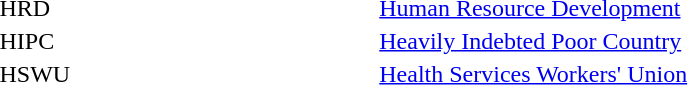<table width="100%" style="text-verticalalign:top">
<tr>
<td width="20%">HRD</td>
<td width="40%"><a href='#'>Human Resource Development</a></td>
<td width="40%"></td>
</tr>
<tr>
<td>HIPC</td>
<td><a href='#'>Heavily Indebted Poor Country</a></td>
<td></td>
</tr>
<tr>
<td>HSWU</td>
<td><a href='#'>Health Services Workers' Union</a></td>
<td></td>
</tr>
</table>
